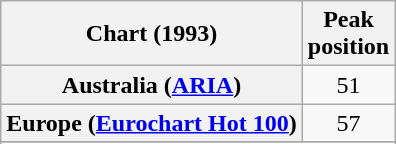<table class="wikitable sortable plainrowheaders" style="text-align:center">
<tr>
<th>Chart (1993)</th>
<th>Peak<br>position</th>
</tr>
<tr>
<th scope="row">Australia (<a href='#'>ARIA</a>)</th>
<td>51</td>
</tr>
<tr>
<th scope="row">Europe (<a href='#'>Eurochart Hot 100</a>)</th>
<td>57</td>
</tr>
<tr>
</tr>
<tr>
</tr>
<tr>
</tr>
</table>
